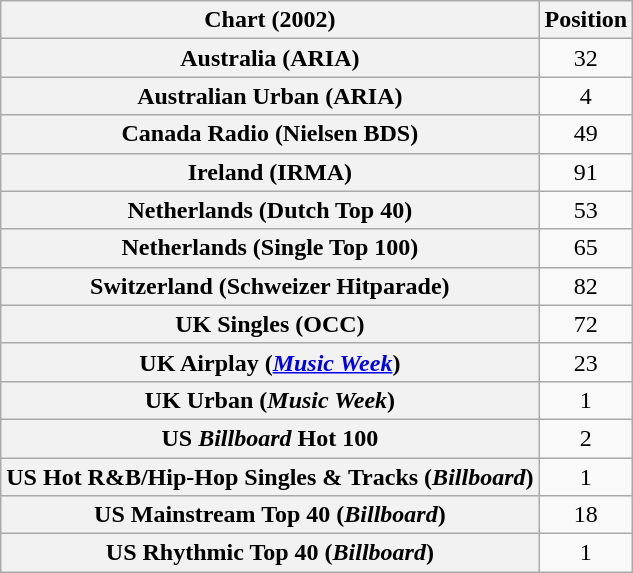<table class="wikitable sortable plainrowheaders" style="text-align:center">
<tr>
<th scope="col">Chart (2002)</th>
<th scope="col">Position</th>
</tr>
<tr>
<th scope="row">Australia (ARIA)</th>
<td>32</td>
</tr>
<tr>
<th scope="row">Australian Urban (ARIA)</th>
<td>4</td>
</tr>
<tr>
<th scope="row">Canada Radio (Nielsen BDS)</th>
<td>49</td>
</tr>
<tr>
<th scope="row">Ireland (IRMA)</th>
<td>91</td>
</tr>
<tr>
<th scope="row">Netherlands (Dutch Top 40)</th>
<td>53</td>
</tr>
<tr>
<th scope="row">Netherlands (Single Top 100)</th>
<td>65</td>
</tr>
<tr>
<th scope="row">Switzerland (Schweizer Hitparade)</th>
<td>82</td>
</tr>
<tr>
<th scope="row">UK Singles (OCC)</th>
<td>72</td>
</tr>
<tr>
<th scope="row">UK Airplay (<em><a href='#'>Music Week</a></em>)</th>
<td>23</td>
</tr>
<tr>
<th scope="row">UK Urban (<em>Music Week</em>)</th>
<td>1</td>
</tr>
<tr>
<th scope="row">US <em>Billboard</em> Hot 100</th>
<td>2</td>
</tr>
<tr>
<th scope="row">US Hot R&B/Hip-Hop Singles & Tracks (<em>Billboard</em>)</th>
<td>1</td>
</tr>
<tr>
<th scope="row">US Mainstream Top 40 (<em>Billboard</em>)</th>
<td>18</td>
</tr>
<tr>
<th scope="row">US Rhythmic Top 40 (<em>Billboard</em>)</th>
<td>1</td>
</tr>
</table>
